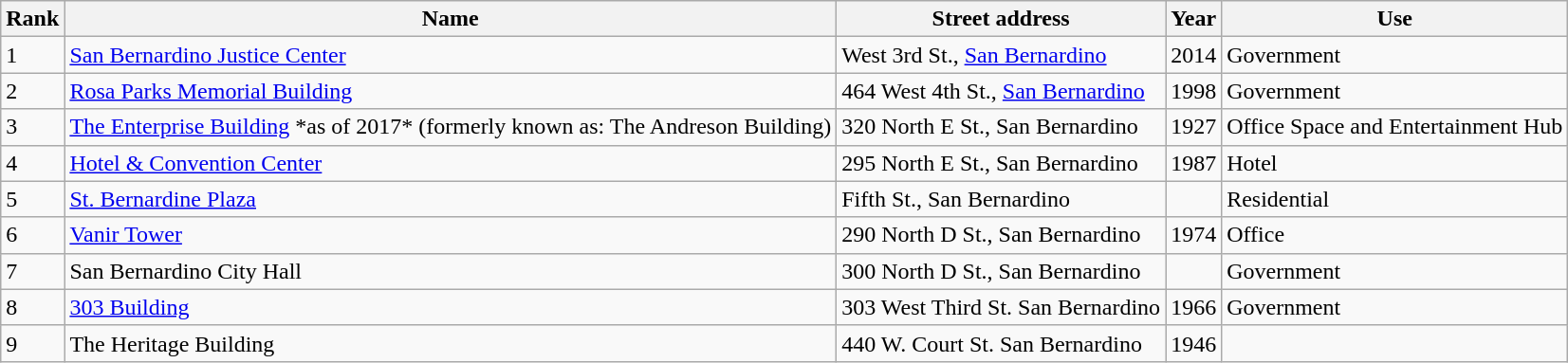<table class="wikitable">
<tr>
<th>Rank</th>
<th>Name</th>
<th>Street address</th>
<th>Year</th>
<th>Use</th>
</tr>
<tr>
<td>1</td>
<td><a href='#'>San Bernardino Justice Center</a></td>
<td>West 3rd St., <a href='#'>San Bernardino</a></td>
<td>2014</td>
<td>Government</td>
</tr>
<tr>
<td>2</td>
<td><a href='#'>Rosa Parks Memorial Building</a></td>
<td>464 West 4th St., <a href='#'>San Bernardino</a></td>
<td>1998</td>
<td>Government</td>
</tr>
<tr>
<td>3</td>
<td><a href='#'>The Enterprise Building</a> *as of 2017* (formerly known as: The Andreson Building)</td>
<td>320 North E St., San Bernardino</td>
<td>1927</td>
<td>Office Space and Entertainment Hub</td>
</tr>
<tr>
<td>4</td>
<td><a href='#'>Hotel & Convention Center</a></td>
<td>295 North E St., San Bernardino</td>
<td>1987</td>
<td>Hotel</td>
</tr>
<tr>
<td>5</td>
<td><a href='#'>St. Bernardine Plaza</a></td>
<td>Fifth St., San Bernardino</td>
<td></td>
<td>Residential</td>
</tr>
<tr>
<td>6</td>
<td><a href='#'>Vanir Tower</a></td>
<td>290 North D St., San Bernardino</td>
<td>1974</td>
<td>Office</td>
</tr>
<tr>
<td>7</td>
<td>San Bernardino City Hall</td>
<td>300 North D St., San Bernardino</td>
<td></td>
<td>Government</td>
</tr>
<tr>
<td>8</td>
<td><a href='#'>303 Building</a></td>
<td>303 West Third St. San Bernardino</td>
<td>1966</td>
<td>Government</td>
</tr>
<tr>
<td>9</td>
<td>The Heritage Building</td>
<td>440 W. Court St. San Bernardino</td>
<td>1946</td>
</tr>
</table>
